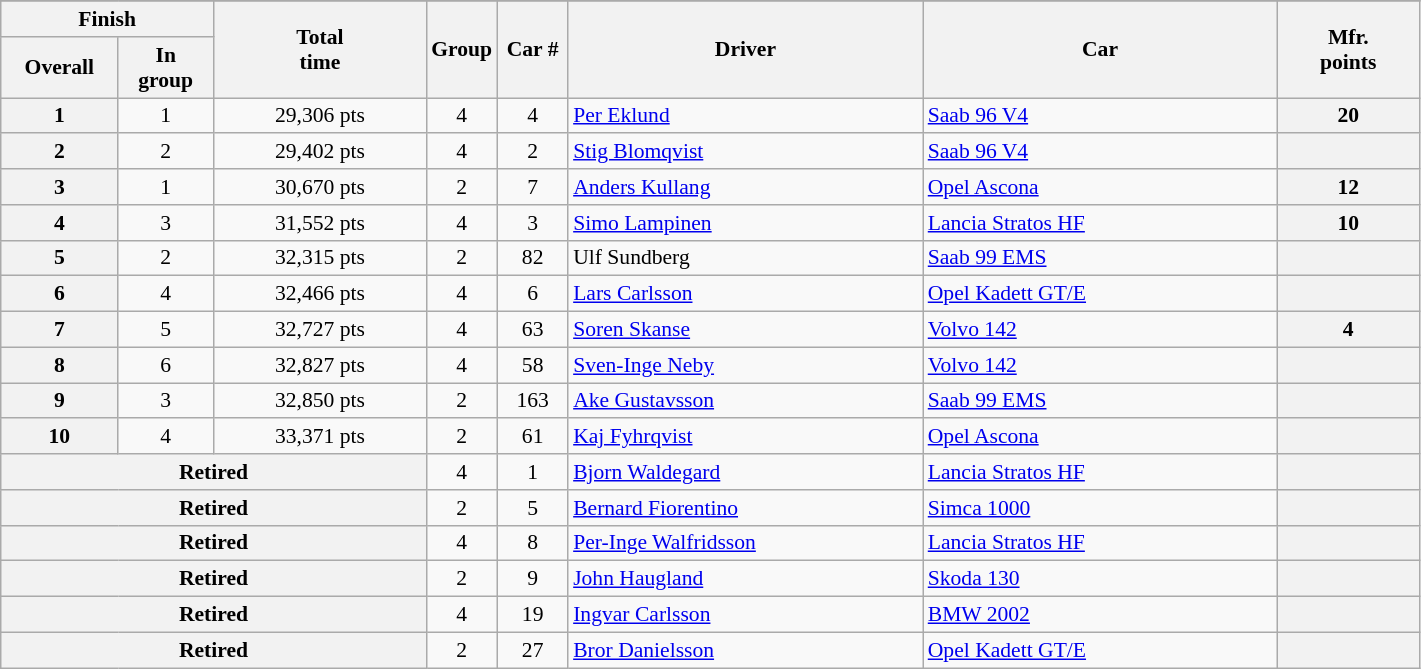<table class="wikitable" style="font-size:90%;">
<tr>
</tr>
<tr style="background:#efefef;">
<th style="width:15%;" colspan="2">Finish</th>
<th style="width:15%;" rowspan="2">Total<br>time</th>
<th style="width:5%;" rowspan="2">Group</th>
<th style="width:5%;" rowspan="2">Car #</th>
<th style="width:25%;" rowspan="2">Driver</th>
<th style="width:25%;" rowspan="2">Car</th>
<th style="width:10%;" rowspan="2">Mfr.<br>points</th>
</tr>
<tr>
<th>Overall</th>
<th>In<br>group</th>
</tr>
<tr align=center>
<th>1</th>
<td>1</td>
<td>29,306 pts</td>
<td>4</td>
<td>4</td>
<td align=left> <a href='#'>Per Eklund</a></td>
<td align=left><a href='#'>Saab 96 V4</a></td>
<th>20</th>
</tr>
<tr align=center>
<th>2</th>
<td>2</td>
<td>29,402 pts</td>
<td>4</td>
<td>2</td>
<td align=left> <a href='#'>Stig Blomqvist</a></td>
<td align=left><a href='#'>Saab 96 V4</a></td>
<th></th>
</tr>
<tr align=center>
<th>3</th>
<td>1</td>
<td>30,670 pts</td>
<td>2</td>
<td>7</td>
<td align=left> <a href='#'>Anders Kullang</a></td>
<td align=left><a href='#'>Opel Ascona</a></td>
<th>12</th>
</tr>
<tr align=center>
<th>4</th>
<td>3</td>
<td>31,552 pts</td>
<td>4</td>
<td>3</td>
<td align=left> <a href='#'>Simo Lampinen</a></td>
<td align=left><a href='#'>Lancia Stratos HF</a></td>
<th>10</th>
</tr>
<tr align=center>
<th>5</th>
<td>2</td>
<td>32,315 pts</td>
<td>2</td>
<td>82</td>
<td align=left> Ulf Sundberg</td>
<td align=left><a href='#'>Saab 99 EMS</a></td>
<th></th>
</tr>
<tr align=center>
<th>6</th>
<td>4</td>
<td>32,466 pts</td>
<td>4</td>
<td>6</td>
<td align=left> <a href='#'>Lars Carlsson</a></td>
<td align=left><a href='#'>Opel Kadett GT/E</a></td>
<th></th>
</tr>
<tr align=center>
<th>7</th>
<td>5</td>
<td>32,727 pts</td>
<td>4</td>
<td>63</td>
<td align=left> <a href='#'>Soren Skanse</a></td>
<td align=left><a href='#'>Volvo 142</a></td>
<th>4</th>
</tr>
<tr align=center>
<th>8</th>
<td>6</td>
<td>32,827 pts</td>
<td>4</td>
<td>58</td>
<td align=left> <a href='#'>Sven-Inge Neby</a></td>
<td align=left><a href='#'>Volvo 142</a></td>
<th></th>
</tr>
<tr align=center>
<th>9</th>
<td>3</td>
<td>32,850 pts</td>
<td>2</td>
<td>163</td>
<td align=left> <a href='#'>Ake Gustavsson</a></td>
<td align=left><a href='#'>Saab 99 EMS</a></td>
<th></th>
</tr>
<tr align=center>
<th>10</th>
<td>4</td>
<td>33,371 pts</td>
<td>2</td>
<td>61</td>
<td align=left> <a href='#'>Kaj Fyhrqvist</a></td>
<td align=left><a href='#'>Opel Ascona</a></td>
<th></th>
</tr>
<tr align=center>
<th colspan=3>Retired</th>
<td>4</td>
<td>1</td>
<td align=left> <a href='#'>Bjorn Waldegard</a></td>
<td align=left><a href='#'>Lancia Stratos HF</a></td>
<th></th>
</tr>
<tr align=center>
<th colspan=3>Retired</th>
<td>2</td>
<td>5</td>
<td align=left> <a href='#'>Bernard Fiorentino</a></td>
<td align=left><a href='#'>Simca 1000</a></td>
<th></th>
</tr>
<tr align=center>
<th colspan=3>Retired</th>
<td>4</td>
<td>8</td>
<td align=left> <a href='#'>Per-Inge Walfridsson</a></td>
<td align=left><a href='#'>Lancia Stratos HF</a></td>
<th></th>
</tr>
<tr align=center>
<th colspan=3>Retired</th>
<td>2</td>
<td>9</td>
<td align=left> <a href='#'>John Haugland</a></td>
<td align=left><a href='#'>Skoda 130</a></td>
<th></th>
</tr>
<tr align=center>
<th colspan=3>Retired</th>
<td>4</td>
<td>19</td>
<td align=left> <a href='#'>Ingvar Carlsson</a></td>
<td align=left><a href='#'>BMW 2002</a></td>
<th></th>
</tr>
<tr align=center>
<th colspan=3>Retired</th>
<td>2</td>
<td>27</td>
<td align=left> <a href='#'>Bror Danielsson</a></td>
<td align=left><a href='#'>Opel Kadett GT/E</a></td>
<th></th>
</tr>
</table>
